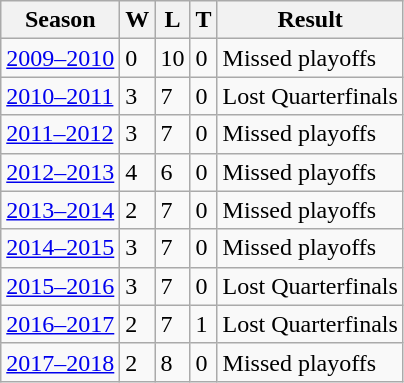<table class="wikitable">
<tr>
<th>Season</th>
<th>W</th>
<th>L</th>
<th>T</th>
<th>Result</th>
</tr>
<tr>
<td><a href='#'>2009–2010</a></td>
<td>0</td>
<td>10</td>
<td>0</td>
<td>Missed playoffs</td>
</tr>
<tr>
<td><a href='#'>2010–2011</a></td>
<td>3</td>
<td>7</td>
<td>0</td>
<td>Lost Quarterfinals</td>
</tr>
<tr>
<td><a href='#'>2011–2012</a></td>
<td>3</td>
<td>7</td>
<td>0</td>
<td>Missed playoffs</td>
</tr>
<tr>
<td><a href='#'>2012–2013</a></td>
<td>4</td>
<td>6</td>
<td>0</td>
<td>Missed playoffs</td>
</tr>
<tr>
<td><a href='#'>2013–2014</a></td>
<td>2</td>
<td>7</td>
<td>0</td>
<td>Missed playoffs</td>
</tr>
<tr>
<td><a href='#'>2014–2015</a></td>
<td>3</td>
<td>7</td>
<td>0</td>
<td>Missed playoffs</td>
</tr>
<tr>
<td><a href='#'>2015–2016</a></td>
<td>3</td>
<td>7</td>
<td>0</td>
<td>Lost Quarterfinals</td>
</tr>
<tr>
<td><a href='#'>2016–2017</a></td>
<td>2</td>
<td>7</td>
<td>1</td>
<td>Lost Quarterfinals</td>
</tr>
<tr>
<td><a href='#'>2017–2018</a></td>
<td>2</td>
<td>8</td>
<td>0</td>
<td>Missed playoffs</td>
</tr>
</table>
